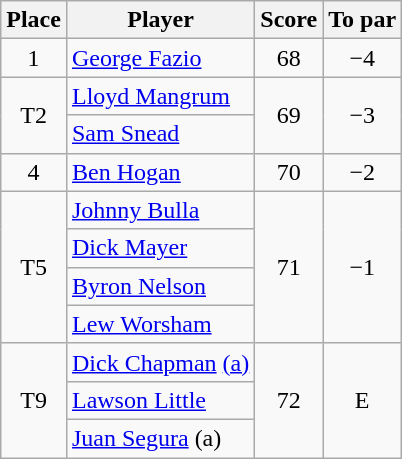<table class="wikitable">
<tr>
<th>Place</th>
<th>Player</th>
<th>Score</th>
<th>To par</th>
</tr>
<tr>
<td align="center">1</td>
<td> <a href='#'>George Fazio</a></td>
<td align="center">68</td>
<td align="center">−4</td>
</tr>
<tr>
<td rowspan="2" align="center">T2</td>
<td> <a href='#'>Lloyd Mangrum</a></td>
<td rowspan="2" align="center">69</td>
<td rowspan="2" align="center">−3</td>
</tr>
<tr>
<td> <a href='#'>Sam Snead</a></td>
</tr>
<tr>
<td align="center">4</td>
<td> <a href='#'>Ben Hogan</a></td>
<td align="center">70</td>
<td align="center">−2</td>
</tr>
<tr>
<td rowspan="4" align="center">T5</td>
<td> <a href='#'>Johnny Bulla</a></td>
<td rowspan="4" align="center">71</td>
<td rowspan="4" align="center">−1</td>
</tr>
<tr>
<td> <a href='#'>Dick Mayer</a></td>
</tr>
<tr>
<td> <a href='#'>Byron Nelson</a></td>
</tr>
<tr>
<td> <a href='#'>Lew Worsham</a></td>
</tr>
<tr>
<td rowspan="3" align="center">T9</td>
<td> <a href='#'>Dick Chapman</a> <a href='#'>(a)</a></td>
<td rowspan="3" align="center">72</td>
<td rowspan="3" align="center">E</td>
</tr>
<tr>
<td> <a href='#'>Lawson Little</a></td>
</tr>
<tr>
<td> <a href='#'>Juan Segura</a> (a)</td>
</tr>
</table>
